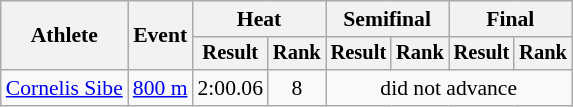<table class=wikitable style="font-size:90%">
<tr>
<th rowspan="2">Athlete</th>
<th rowspan="2">Event</th>
<th colspan="2">Heat</th>
<th colspan="2">Semifinal</th>
<th colspan="2">Final</th>
</tr>
<tr style="font-size:95%">
<th>Result</th>
<th>Rank</th>
<th>Result</th>
<th>Rank</th>
<th>Result</th>
<th>Rank</th>
</tr>
<tr align=center>
<td align=left><a href='#'>Cornelis Sibe</a></td>
<td align=left><a href='#'>800 m</a></td>
<td>2:00.06</td>
<td>8</td>
<td colspan=4>did not advance</td>
</tr>
</table>
